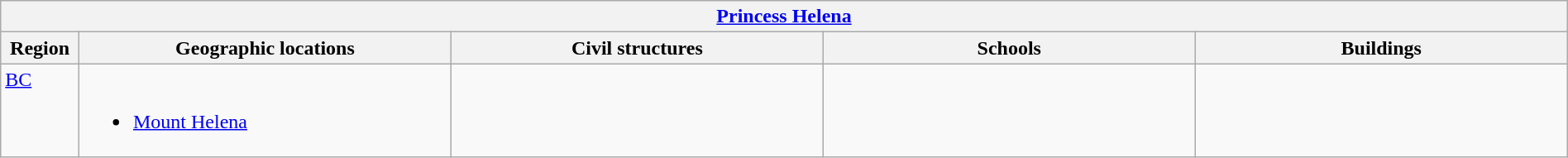<table class="wikitable" width="100%">
<tr>
<th colspan="5"> <a href='#'>Princess Helena</a></th>
</tr>
<tr>
<th width="5%">Region</th>
<th width="23.75%">Geographic locations</th>
<th width="23.75%">Civil structures</th>
<th width="23.75%">Schools</th>
<th width="23.75%">Buildings</th>
</tr>
<tr>
<td align=left valign=top> <a href='#'>BC</a></td>
<td align=left valign=top><br><ul><li><a href='#'>Mount Helena</a></li></ul></td>
<td></td>
<td></td>
<td></td>
</tr>
</table>
